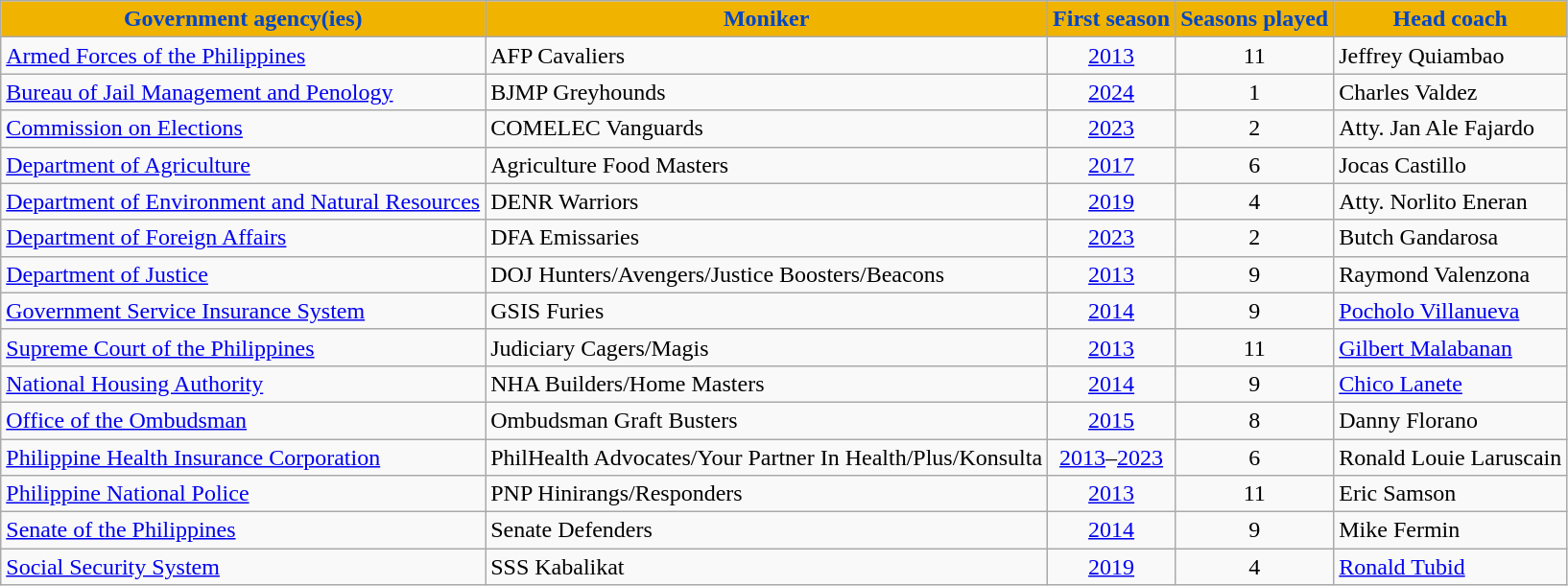<table class="wikitable sortable">
<tr>
<th style="background:#F0B300; color:#0046C8;">Government agency(ies)</th>
<th style="background:#F0B300; color:#0046C8;">Moniker</th>
<th style="background:#F0B300; color:#0046C8;">First season</th>
<th style="background:#F0B300; color:#0046C8;">Seasons played</th>
<th style="background:#F0B300; color:#0046C8;">Head coach</th>
</tr>
<tr>
<td><a href='#'>Armed Forces of the Philippines</a></td>
<td>AFP Cavaliers</td>
<td style="text-align:center;"><a href='#'>2013</a></td>
<td style="text-align:center;">11</td>
<td>Jeffrey Quiambao</td>
</tr>
<tr>
<td><a href='#'>Bureau of Jail Management and Penology</a></td>
<td>BJMP Greyhounds</td>
<td style="text-align:center;"><a href='#'>2024</a></td>
<td style="text-align:center;">1</td>
<td>Charles Valdez</td>
</tr>
<tr>
<td><a href='#'>Commission on Elections</a></td>
<td>COMELEC Vanguards</td>
<td style="text-align:center;"><a href='#'>2023</a></td>
<td style="text-align:center;">2</td>
<td>Atty. Jan Ale Fajardo</td>
</tr>
<tr>
<td><a href='#'>Department of Agriculture</a></td>
<td>Agriculture Food Masters</td>
<td style="text-align:center;"><a href='#'>2017</a></td>
<td style="text-align:center;">6</td>
<td>Jocas Castillo</td>
</tr>
<tr>
<td><a href='#'>Department of Environment and Natural Resources</a></td>
<td>DENR Warriors</td>
<td style="text-align:center;"><a href='#'>2019</a></td>
<td style="text-align:center;">4</td>
<td>Atty. Norlito Eneran</td>
</tr>
<tr>
<td><a href='#'>Department of Foreign Affairs</a></td>
<td>DFA Emissaries</td>
<td style="text-align:center;"><a href='#'>2023</a></td>
<td style="text-align:center;">2</td>
<td>Butch Gandarosa</td>
</tr>
<tr>
<td><a href='#'>Department of Justice</a></td>
<td>DOJ Hunters/Avengers/Justice Boosters/Beacons</td>
<td style="text-align:center;"><a href='#'>2013</a></td>
<td style="text-align:center;">9</td>
<td>Raymond Valenzona</td>
</tr>
<tr>
<td><a href='#'>Government Service Insurance System</a></td>
<td>GSIS Furies</td>
<td style="text-align:center;"><a href='#'>2014</a></td>
<td style="text-align:center;">9</td>
<td><a href='#'>Pocholo Villanueva</a></td>
</tr>
<tr>
<td><a href='#'>Supreme Court of the Philippines</a></td>
<td>Judiciary Cagers/Magis</td>
<td style="text-align:center;"><a href='#'>2013</a></td>
<td style="text-align:center;">11</td>
<td><a href='#'>Gilbert Malabanan</a></td>
</tr>
<tr>
<td><a href='#'>National Housing Authority</a></td>
<td>NHA Builders/Home Masters</td>
<td style="text-align:center;"><a href='#'>2014</a></td>
<td style="text-align:center;">9</td>
<td><a href='#'>Chico Lanete</a></td>
</tr>
<tr>
<td><a href='#'>Office of the Ombudsman</a></td>
<td>Ombudsman Graft Busters</td>
<td style="text-align:center;"><a href='#'>2015</a></td>
<td style="text-align:center;">8</td>
<td>Danny Florano</td>
</tr>
<tr>
<td><a href='#'>Philippine Health Insurance Corporation</a></td>
<td>PhilHealth Advocates/Your Partner In Health/Plus/Konsulta</td>
<td style="text-align:center;"><a href='#'>2013</a>–<a href='#'>2023</a></td>
<td style="text-align:center;">6</td>
<td>Ronald Louie Laruscain</td>
</tr>
<tr>
<td><a href='#'>Philippine National Police</a></td>
<td>PNP Hinirangs/Responders</td>
<td style="text-align:center;"><a href='#'>2013</a></td>
<td style="text-align:center;">11</td>
<td>Eric Samson</td>
</tr>
<tr>
<td><a href='#'>Senate of the Philippines</a></td>
<td>Senate Defenders</td>
<td style="text-align:center;"><a href='#'>2014</a></td>
<td style="text-align:center;">9</td>
<td>Mike Fermin</td>
</tr>
<tr>
<td><a href='#'>Social Security System</a></td>
<td>SSS Kabalikat</td>
<td style="text-align:center;"><a href='#'>2019</a></td>
<td style="text-align:center;">4</td>
<td><a href='#'>Ronald Tubid</a></td>
</tr>
</table>
